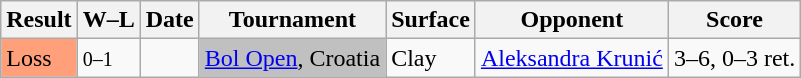<table class="sortable wikitable">
<tr>
<th>Result</th>
<th class="unsortable">W–L</th>
<th>Date</th>
<th>Tournament</th>
<th>Surface</th>
<th>Opponent</th>
<th class="unsortable">Score</th>
</tr>
<tr>
<td bgcolor=FFA07A>Loss</td>
<td><small>0–1</small></td>
<td><a href='#'></a></td>
<td style="background:silver;"><a href='#'>Bol Open</a>, Croatia</td>
<td>Clay</td>
<td> <a href='#'>Aleksandra Krunić</a></td>
<td>3–6, 0–3 ret.</td>
</tr>
</table>
